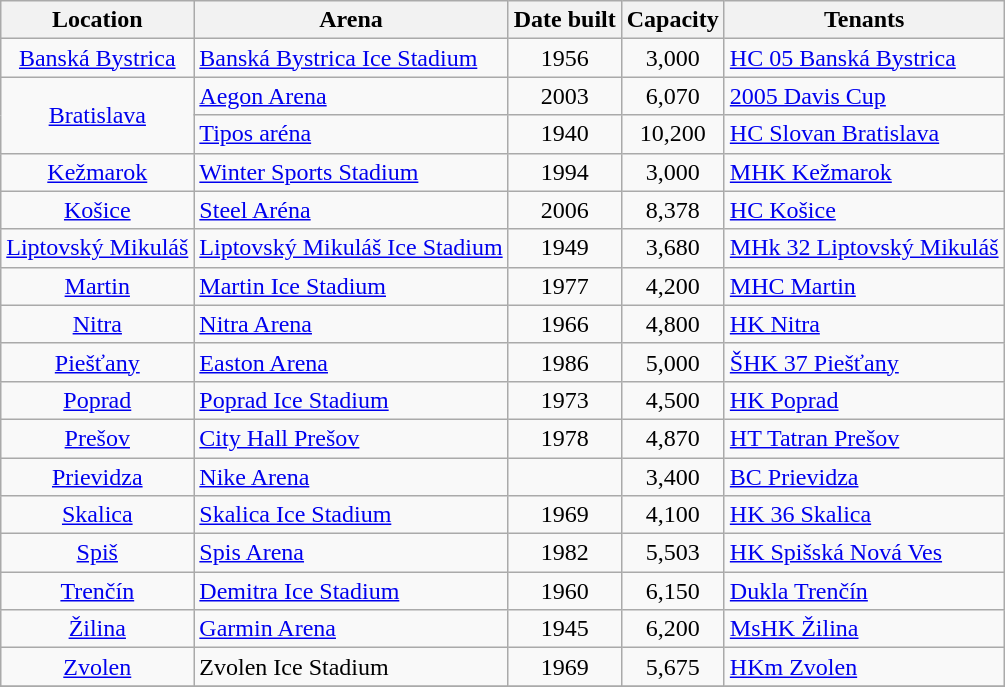<table class="wikitable sortable">
<tr>
<th>Location</th>
<th>Arena</th>
<th>Date built</th>
<th>Capacity</th>
<th>Tenants</th>
</tr>
<tr>
<td align="center"><a href='#'>Banská Bystrica</a></td>
<td><a href='#'>Banská Bystrica Ice Stadium</a></td>
<td align="center">1956</td>
<td align="center">3,000</td>
<td><a href='#'>HC 05 Banská Bystrica</a></td>
</tr>
<tr>
<td align="center" rowspan="2"><a href='#'>Bratislava</a></td>
<td><a href='#'>Aegon Arena</a></td>
<td align="center">2003</td>
<td align="center">6,070</td>
<td><a href='#'>2005 Davis Cup</a></td>
</tr>
<tr>
<td><a href='#'>Tipos aréna</a></td>
<td align="center">1940</td>
<td align="center">10,200</td>
<td><a href='#'>HC Slovan Bratislava</a></td>
</tr>
<tr>
<td align="center"><a href='#'>Kežmarok</a></td>
<td><a href='#'>Winter Sports Stadium</a></td>
<td align="center">1994</td>
<td align="center">3,000</td>
<td><a href='#'>MHK Kežmarok</a></td>
</tr>
<tr>
<td align="center"><a href='#'>Košice</a></td>
<td><a href='#'>Steel Aréna</a></td>
<td align="center">2006</td>
<td align="center">8,378</td>
<td><a href='#'>HC Košice</a></td>
</tr>
<tr>
<td align="center"><a href='#'>Liptovský Mikuláš</a></td>
<td><a href='#'>Liptovský Mikuláš Ice Stadium</a></td>
<td align="center">1949</td>
<td align="center">3,680</td>
<td><a href='#'>MHk 32 Liptovský Mikuláš</a></td>
</tr>
<tr>
<td align="center"><a href='#'>Martin</a></td>
<td><a href='#'>Martin Ice Stadium</a></td>
<td align="center">1977</td>
<td align="center">4,200</td>
<td><a href='#'>MHC Martin</a></td>
</tr>
<tr>
<td align="center"><a href='#'>Nitra</a></td>
<td><a href='#'>Nitra Arena</a></td>
<td align="center">1966</td>
<td align="center">4,800</td>
<td><a href='#'>HK Nitra</a></td>
</tr>
<tr>
<td align="center"><a href='#'>Piešťany</a></td>
<td><a href='#'>Easton Arena</a></td>
<td align="center">1986</td>
<td align="center">5,000</td>
<td><a href='#'>ŠHK 37 Piešťany</a></td>
</tr>
<tr>
<td align="center"><a href='#'>Poprad</a></td>
<td><a href='#'>Poprad Ice Stadium</a></td>
<td align="center">1973</td>
<td align="center">4,500</td>
<td><a href='#'>HK Poprad</a></td>
</tr>
<tr>
<td align="center"><a href='#'>Prešov</a></td>
<td><a href='#'>City Hall Prešov</a></td>
<td align="center">1978</td>
<td align="center">4,870</td>
<td><a href='#'>HT Tatran Prešov</a></td>
</tr>
<tr>
<td align="center"><a href='#'>Prievidza</a></td>
<td><a href='#'>Nike Arena</a></td>
<td align="center"></td>
<td align="center">3,400</td>
<td><a href='#'>BC Prievidza</a></td>
</tr>
<tr>
<td align="center"><a href='#'>Skalica</a></td>
<td><a href='#'>Skalica Ice Stadium</a></td>
<td align="center">1969</td>
<td align="center">4,100</td>
<td><a href='#'>HK 36 Skalica</a></td>
</tr>
<tr>
<td align="center"><a href='#'>Spiš</a></td>
<td><a href='#'>Spis Arena</a></td>
<td align="center">1982</td>
<td align="center">5,503</td>
<td><a href='#'>HK Spišská Nová Ves</a></td>
</tr>
<tr>
<td align="center"><a href='#'>Trenčín</a></td>
<td><a href='#'>Demitra Ice Stadium</a></td>
<td align="center">1960</td>
<td align="center">6,150</td>
<td><a href='#'>Dukla Trenčín</a></td>
</tr>
<tr>
<td align="center"><a href='#'>Žilina</a></td>
<td><a href='#'>Garmin Arena</a></td>
<td align="center">1945</td>
<td align="center">6,200</td>
<td><a href='#'>MsHK Žilina</a></td>
</tr>
<tr>
<td align="center"><a href='#'>Zvolen</a></td>
<td>Zvolen Ice Stadium</td>
<td align="center">1969</td>
<td align="center">5,675</td>
<td><a href='#'>HKm Zvolen</a></td>
</tr>
<tr>
</tr>
</table>
